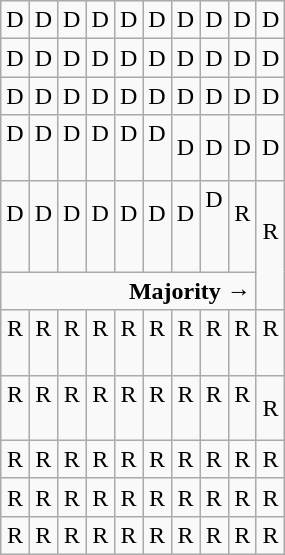<table class="wikitable" style="text-align:center;">
<tr>
<td>D</td>
<td>D</td>
<td>D</td>
<td>D</td>
<td>D</td>
<td>D</td>
<td>D</td>
<td>D</td>
<td>D</td>
<td>D</td>
</tr>
<tr>
<td width=10% >D</td>
<td width=10% >D</td>
<td width=10% >D</td>
<td width=10% >D</td>
<td width=10% >D</td>
<td width=10% >D</td>
<td width=10% >D</td>
<td width=10% >D</td>
<td width=10% >D</td>
<td width=10% >D</td>
</tr>
<tr>
<td>D</td>
<td>D</td>
<td>D</td>
<td>D</td>
<td>D</td>
<td>D</td>
<td>D</td>
<td>D</td>
<td>D</td>
<td>D</td>
</tr>
<tr>
<td>D<br><br></td>
<td>D<br><br></td>
<td>D<br><br></td>
<td>D<br><br></td>
<td>D<br><br></td>
<td>D<br><br></td>
<td>D</td>
<td>D</td>
<td>D</td>
<td>D</td>
</tr>
<tr>
<td>D<br><br></td>
<td>D<br><br></td>
<td>D<br><br></td>
<td>D<br><br></td>
<td>D<br><br></td>
<td>D<br><br></td>
<td>D<br><br></td>
<td>D<br><br><br></td>
<td>R<br><br></td>
<td rowspan=2 >R<br><br></td>
</tr>
<tr>
<td colspan=9 style="text-align:right"><strong>Majority →</strong></td>
</tr>
<tr>
<td>R<br><br></td>
<td>R<br><br></td>
<td>R<br><br></td>
<td>R<br><br></td>
<td>R<br><br></td>
<td>R<br><br></td>
<td>R<br><br></td>
<td>R<br><br></td>
<td>R<br><br></td>
<td>R<br><br></td>
</tr>
<tr>
<td>R<br><br></td>
<td>R<br><br></td>
<td>R<br><br></td>
<td>R<br><br></td>
<td>R<br><br></td>
<td>R<br><br></td>
<td>R<br><br></td>
<td>R<br><br></td>
<td>R<br><br></td>
<td>R</td>
</tr>
<tr>
<td>R</td>
<td>R</td>
<td>R</td>
<td>R</td>
<td>R</td>
<td>R</td>
<td>R</td>
<td>R</td>
<td>R</td>
<td>R</td>
</tr>
<tr>
<td>R</td>
<td>R</td>
<td>R</td>
<td>R</td>
<td>R</td>
<td>R</td>
<td>R</td>
<td>R</td>
<td>R</td>
<td>R</td>
</tr>
<tr>
<td>R</td>
<td>R</td>
<td>R</td>
<td>R</td>
<td>R</td>
<td>R</td>
<td>R</td>
<td>R</td>
<td>R</td>
<td>R</td>
</tr>
</table>
